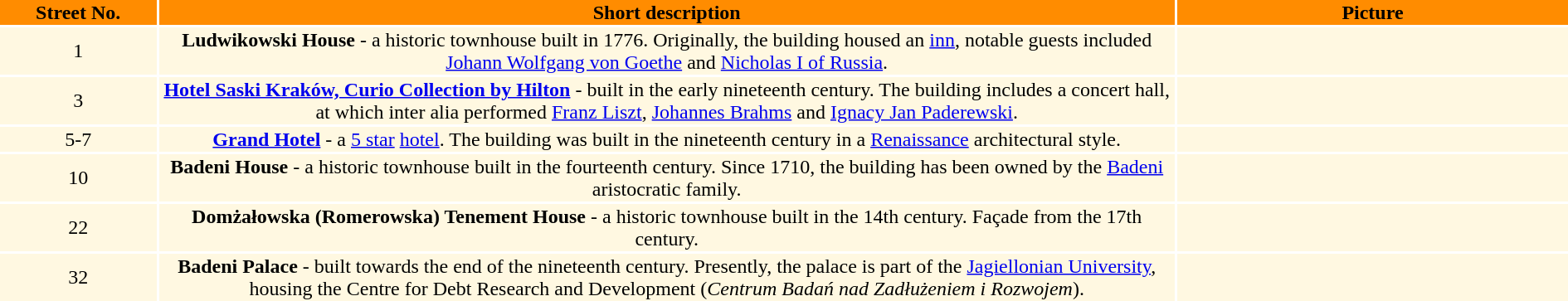<table>
<tr ---- bgcolor="#FF 8C 00">
<th width=4%>Street No.</th>
<th width=26%>Short description</th>
<th width=10%>Picture</th>
</tr>
<tr ---- bgcolor="#FFF8E1">
<td align="center">1</td>
<td align="center"><strong>Ludwikowski House</strong> - a historic townhouse built in 1776. Originally, the building housed an <a href='#'>inn</a>, notable guests included <a href='#'>Johann Wolfgang von Goethe</a> and <a href='#'>Nicholas I of Russia</a>.</td>
<td align="center"></td>
</tr>
<tr ---- bgcolor="#FFF8E1">
<td align="center">3</td>
<td align="center"><strong><a href='#'>Hotel Saski Kraków, Curio Collection by Hilton</a></strong> - built in the early nineteenth century. The building includes a concert hall, at which inter alia performed <a href='#'>Franz Liszt</a>, <a href='#'>Johannes Brahms</a> and <a href='#'>Ignacy Jan Paderewski</a>.</td>
<td align="center"></td>
</tr>
<tr ---- bgcolor="#FFF8E1">
<td align="center">5-7</td>
<td align="center"><strong><a href='#'>Grand Hotel</a></strong> - a <a href='#'>5 star</a> <a href='#'>hotel</a>. The building was built in the nineteenth century in a <a href='#'>Renaissance</a> architectural style.</td>
<td align="center"></td>
</tr>
<tr ---- bgcolor="#FFF8E1">
<td align="center">10</td>
<td align="center"><strong>Badeni House</strong> - a historic townhouse built in the fourteenth century. Since 1710, the building has been owned by the <a href='#'>Badeni</a> aristocratic family.</td>
<td align="center"></td>
</tr>
<tr ---- bgcolor="#FFF8E1">
<td align="center">22</td>
<td align="center"><strong>Domżałowska (Romerowska) Tenement House</strong> - a historic townhouse built in the 14th century. Façade from the 17th century.</td>
<td align="center"></td>
</tr>
<tr ---- bgcolor="#FFF8E1">
<td align="center">32</td>
<td align="center"><strong>Badeni Palace</strong> - built towards the end of the nineteenth century. Presently, the palace is part of the <a href='#'>Jagiellonian University</a>, housing the Centre for Debt Research and Development (<em>Centrum Badań nad Zadłużeniem i Rozwojem</em>).</td>
<td align="center"></td>
</tr>
</table>
